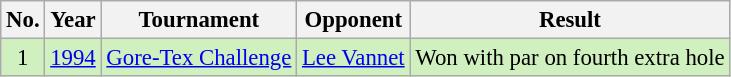<table class="wikitable" style="font-size:95%;">
<tr>
<th>No.</th>
<th>Year</th>
<th>Tournament</th>
<th>Opponent</th>
<th>Result</th>
</tr>
<tr style="background:#D0F0C0;">
<td align=center>1</td>
<td><a href='#'>1994</a></td>
<td><a href='#'>Gore-Tex Challenge</a></td>
<td> <a href='#'>Lee Vannet</a></td>
<td>Won with par on fourth extra hole</td>
</tr>
</table>
